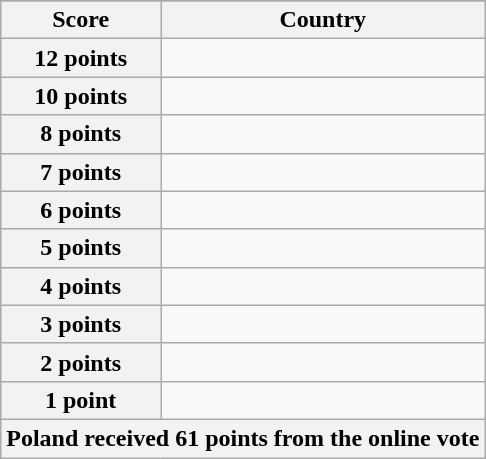<table class="wikitable">
<tr>
</tr>
<tr>
<th scope="col" width="33%">Score</th>
<th scope="col">Country</th>
</tr>
<tr>
<th scope="row">12 points</th>
<td></td>
</tr>
<tr>
<th scope="row">10 points</th>
<td></td>
</tr>
<tr>
<th scope="row">8 points</th>
<td></td>
</tr>
<tr>
<th scope="row">7 points</th>
<td></td>
</tr>
<tr>
<th scope="row">6 points</th>
<td></td>
</tr>
<tr>
<th scope="row">5 points</th>
<td></td>
</tr>
<tr>
<th scope="row">4 points</th>
<td></td>
</tr>
<tr>
<th scope="row">3 points</th>
<td></td>
</tr>
<tr>
<th scope="row">2 points</th>
<td></td>
</tr>
<tr>
<th scope="row">1 point</th>
<td></td>
</tr>
<tr>
<th colspan="2">Poland received 61 points from the online vote</th>
</tr>
</table>
